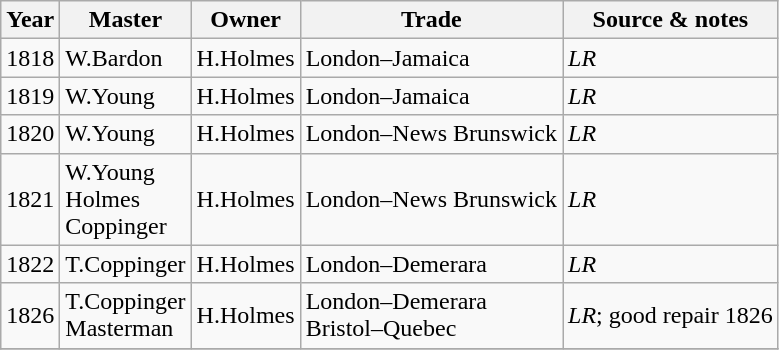<table class=" wikitable">
<tr>
<th>Year</th>
<th>Master</th>
<th>Owner</th>
<th>Trade</th>
<th>Source & notes</th>
</tr>
<tr>
<td>1818</td>
<td>W.Bardon</td>
<td>H.Holmes</td>
<td>London–Jamaica</td>
<td><em>LR</em></td>
</tr>
<tr>
<td>1819</td>
<td>W.Young</td>
<td>H.Holmes</td>
<td>London–Jamaica</td>
<td><em>LR</em></td>
</tr>
<tr>
<td>1820</td>
<td>W.Young</td>
<td>H.Holmes</td>
<td>London–News Brunswick</td>
<td><em>LR</em></td>
</tr>
<tr>
<td>1821</td>
<td>W.Young<br>Holmes<br>Coppinger</td>
<td>H.Holmes</td>
<td>London–News Brunswick</td>
<td><em>LR</em></td>
</tr>
<tr>
<td>1822</td>
<td>T.Coppinger</td>
<td>H.Holmes</td>
<td>London–Demerara</td>
<td><em>LR</em></td>
</tr>
<tr>
<td>1826</td>
<td>T.Coppinger<br>Masterman</td>
<td>H.Holmes</td>
<td>London–Demerara<br>Bristol–Quebec</td>
<td><em>LR</em>; good repair 1826</td>
</tr>
<tr>
</tr>
</table>
